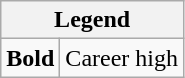<table class="wikitable mw-collapsible">
<tr>
<th colspan="2">Legend</th>
</tr>
<tr>
<td><strong>Bold</strong></td>
<td>Career high</td>
</tr>
</table>
